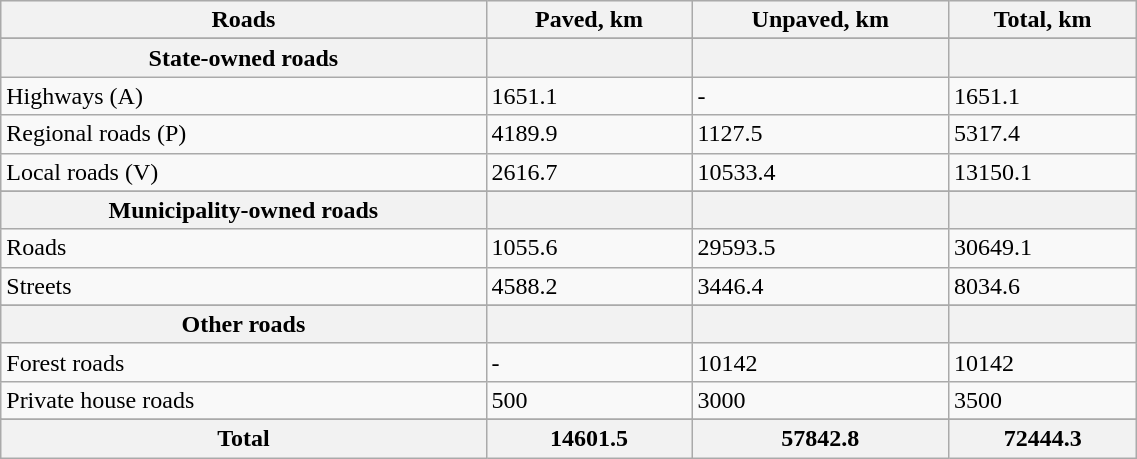<table class="wikitable" width=60%>
<tr bgcolor="#efefef" align=left>
<th>Roads</th>
<th>Paved, km</th>
<th>Unpaved, km</th>
<th>Total, km</th>
</tr>
<tr>
</tr>
<tr>
<th>State-owned roads</th>
<th></th>
<th></th>
<th></th>
</tr>
<tr>
<td>Highways (A)</td>
<td>1651.1</td>
<td>-</td>
<td>1651.1</td>
</tr>
<tr>
<td>Regional roads (P)</td>
<td>4189.9</td>
<td>1127.5</td>
<td>5317.4</td>
</tr>
<tr>
<td>Local roads (V)</td>
<td>2616.7</td>
<td>10533.4</td>
<td>13150.1</td>
</tr>
<tr>
</tr>
<tr>
<th>Municipality-owned roads</th>
<th></th>
<th></th>
<th></th>
</tr>
<tr>
<td>Roads</td>
<td>1055.6</td>
<td>29593.5</td>
<td>30649.1</td>
</tr>
<tr>
<td>Streets</td>
<td>4588.2</td>
<td>3446.4</td>
<td>8034.6</td>
</tr>
<tr>
</tr>
<tr>
<th>Other roads</th>
<th></th>
<th></th>
<th></th>
</tr>
<tr>
<td>Forest roads</td>
<td>-</td>
<td>10142</td>
<td>10142</td>
</tr>
<tr>
<td>Private house roads</td>
<td>500</td>
<td>3000</td>
<td>3500</td>
</tr>
<tr>
</tr>
<tr>
</tr>
<tr>
<th>Total</th>
<th>14601.5</th>
<th>57842.8</th>
<th>72444.3</th>
</tr>
</table>
